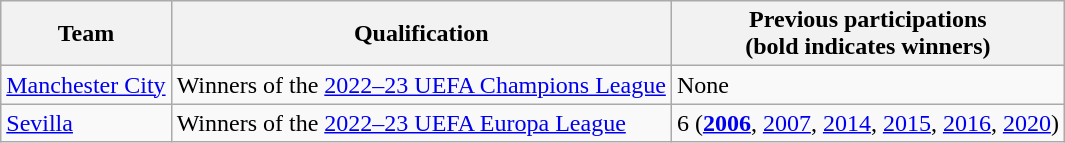<table class="wikitable">
<tr>
<th>Team</th>
<th>Qualification</th>
<th>Previous participations<br>(bold indicates winners)</th>
</tr>
<tr>
<td> <a href='#'>Manchester City</a></td>
<td>Winners of the <a href='#'>2022–23 UEFA Champions League</a></td>
<td>None</td>
</tr>
<tr>
<td> <a href='#'>Sevilla</a></td>
<td>Winners of the <a href='#'>2022–23 UEFA Europa League</a></td>
<td>6 (<strong><a href='#'>2006</a></strong>, <a href='#'>2007</a>, <a href='#'>2014</a>, <a href='#'>2015</a>, <a href='#'>2016</a>, <a href='#'>2020</a>)</td>
</tr>
</table>
